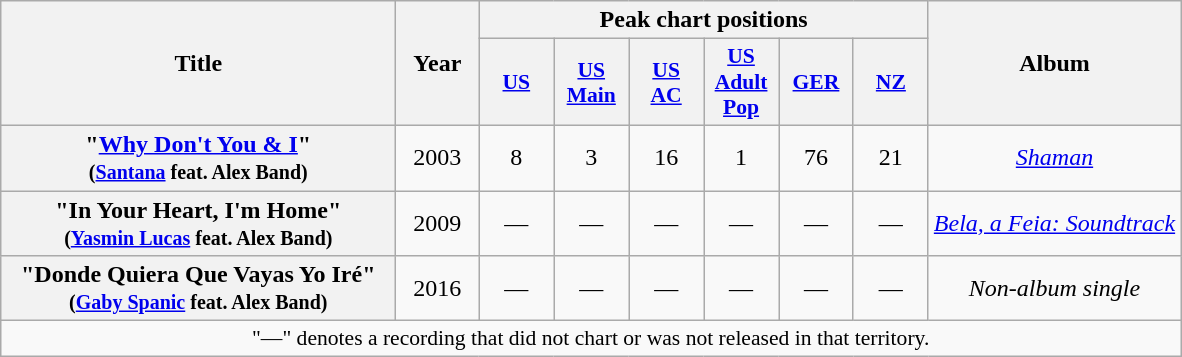<table class="wikitable plainrowheaders" style="text-align:center;" border="1">
<tr>
<th scope="col" rowspan="2" style="width:16em;">Title</th>
<th scope="col" rowspan="2" style="width:3em;">Year</th>
<th scope="col" colspan="6">Peak chart positions</th>
<th scope="col" rowspan="2">Album</th>
</tr>
<tr>
<th scope="col" style="width:3em;font-size:90%;"><a href='#'>US</a></th>
<th scope="col" style="width:3em;font-size:90%;"><a href='#'>US<br>Main</a></th>
<th scope="col" style="width:3em;font-size:90%;"><a href='#'>US<br>AC</a></th>
<th scope="col" style="width:3em;font-size:90%;"><a href='#'>US Adult Pop</a></th>
<th scope="col" style="width:3em;font-size:90%;"><a href='#'>GER</a></th>
<th scope="col" style="width:3em;font-size:90%;"><a href='#'>NZ</a></th>
</tr>
<tr>
<th scope="row">"<a href='#'>Why Don't You & I</a>"<br><small>(<a href='#'>Santana</a> feat. Alex Band)</small></th>
<td>2003</td>
<td>8</td>
<td>3</td>
<td>16</td>
<td>1</td>
<td>76</td>
<td>21</td>
<td><em><a href='#'>Shaman</a></em></td>
</tr>
<tr>
<th scope="row">"In Your Heart, I'm Home"<br><small>(<a href='#'>Yasmin Lucas</a> feat. Alex Band)</small></th>
<td>2009</td>
<td>—</td>
<td>—</td>
<td>—</td>
<td>—</td>
<td>—</td>
<td>—</td>
<td><em><a href='#'>Bela, a Feia: Soundtrack</a></em></td>
</tr>
<tr>
<th scope="row">"Donde Quiera Que Vayas Yo Iré"<br><small>(<a href='#'>Gaby Spanic</a> feat. Alex Band)</small></th>
<td>2016</td>
<td>—</td>
<td>—</td>
<td>—</td>
<td>—</td>
<td>—</td>
<td>—</td>
<td><em>Non-album single</em></td>
</tr>
<tr>
<td colspan="9" style="font-size:90%">"—" denotes a recording that did not chart or was not released in that territory.</td>
</tr>
</table>
